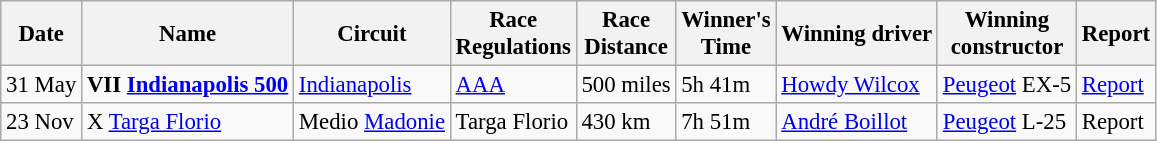<table class="wikitable" style="font-size:95%">
<tr>
<th>Date</th>
<th>Name</th>
<th>Circuit</th>
<th>Race<br>Regulations</th>
<th>Race<br>Distance</th>
<th>Winner's<br>Time</th>
<th>Winning driver</th>
<th>Winning<br>constructor</th>
<th>Report</th>
</tr>
<tr>
<td>31 May</td>
<td> <strong>VII <a href='#'>Indianapolis 500</a></strong></td>
<td><a href='#'>Indianapolis</a></td>
<td><a href='#'>AAA</a></td>
<td>500 miles</td>
<td>5h 41m</td>
<td> <a href='#'>Howdy Wilcox</a></td>
<td><a href='#'>Peugeot</a> EX-5</td>
<td><a href='#'>Report</a></td>
</tr>
<tr>
<td>23 Nov</td>
<td> X <a href='#'>Targa Florio</a></td>
<td>Medio <a href='#'>Madonie</a></td>
<td>Targa Florio</td>
<td>430 km</td>
<td>7h 51m</td>
<td> <a href='#'>André Boillot</a></td>
<td><a href='#'>Peugeot</a> L-25</td>
<td>Report</td>
</tr>
</table>
